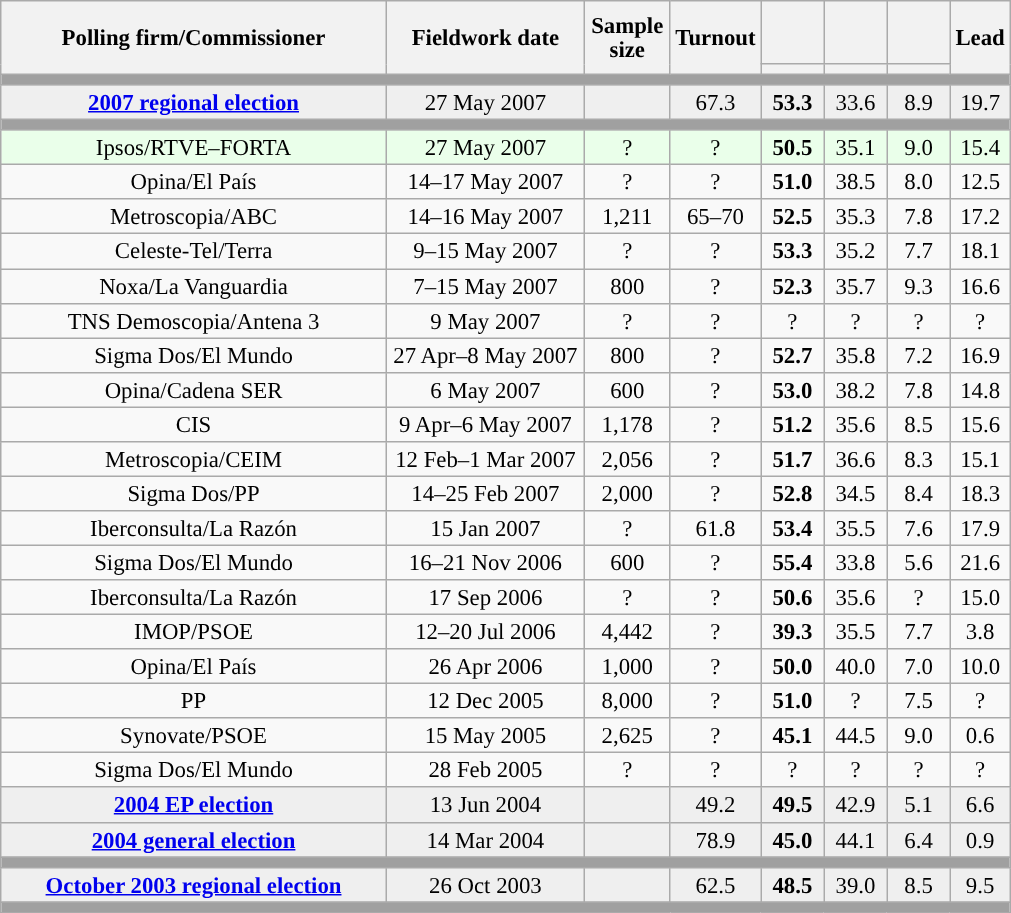<table class="wikitable collapsible collapsed" style="text-align:center; font-size:95%; line-height:16px;">
<tr style="height:42px;">
<th style="width:250px;" rowspan="2">Polling firm/Commissioner</th>
<th style="width:125px;" rowspan="2">Fieldwork date</th>
<th style="width:50px;" rowspan="2">Sample size</th>
<th style="width:45px;" rowspan="2">Turnout</th>
<th style="width:35px;"></th>
<th style="width:35px;"></th>
<th style="width:35px;"></th>
<th style="width:30px;" rowspan="2">Lead</th>
</tr>
<tr>
<th style="color:inherit;background:"></th>
<th style="color:inherit;background:"></th>
<th style="color:inherit;background:"></th>
</tr>
<tr>
<td colspan="8" style="background:#A0A0A0"></td>
</tr>
<tr style="background:#EFEFEF;">
<td><strong><a href='#'>2007 regional election</a></strong></td>
<td>27 May 2007</td>
<td></td>
<td>67.3</td>
<td><strong>53.3</strong><br></td>
<td>33.6<br></td>
<td>8.9<br></td>
<td style="background:">19.7</td>
</tr>
<tr>
<td colspan="8" style="background:#A0A0A0"></td>
</tr>
<tr style="background:#EAFFEA;">
<td>Ipsos/RTVE–FORTA</td>
<td>27 May 2007</td>
<td>?</td>
<td>?</td>
<td><strong>50.5</strong><br></td>
<td>35.1<br></td>
<td>9.0<br></td>
<td style="background:">15.4</td>
</tr>
<tr>
<td>Opina/El País</td>
<td>14–17 May 2007</td>
<td>?</td>
<td>?</td>
<td><strong>51.0</strong><br></td>
<td>38.5<br></td>
<td>8.0<br></td>
<td style="background:">12.5</td>
</tr>
<tr>
<td>Metroscopia/ABC</td>
<td>14–16 May 2007</td>
<td>1,211</td>
<td>65–70</td>
<td><strong>52.5</strong><br></td>
<td>35.3<br></td>
<td>7.8<br></td>
<td style="background:">17.2</td>
</tr>
<tr>
<td>Celeste-Tel/Terra</td>
<td>9–15 May 2007</td>
<td>?</td>
<td>?</td>
<td><strong>53.3</strong><br></td>
<td>35.2<br></td>
<td>7.7<br></td>
<td style="background:">18.1</td>
</tr>
<tr>
<td>Noxa/La Vanguardia</td>
<td>7–15 May 2007</td>
<td>800</td>
<td>?</td>
<td><strong>52.3</strong><br></td>
<td>35.7<br></td>
<td>9.3<br></td>
<td style="background:">16.6</td>
</tr>
<tr>
<td>TNS Demoscopia/Antena 3</td>
<td>9 May 2007</td>
<td>?</td>
<td>?</td>
<td>?<br></td>
<td>?<br></td>
<td>?<br></td>
<td style="background:">?</td>
</tr>
<tr>
<td>Sigma Dos/El Mundo</td>
<td>27 Apr–8 May 2007</td>
<td>800</td>
<td>?</td>
<td><strong>52.7</strong><br></td>
<td>35.8<br></td>
<td>7.2<br></td>
<td style="background:">16.9</td>
</tr>
<tr>
<td>Opina/Cadena SER</td>
<td>6 May 2007</td>
<td>600</td>
<td>?</td>
<td><strong>53.0</strong><br></td>
<td>38.2<br></td>
<td>7.8<br></td>
<td style="background:">14.8</td>
</tr>
<tr>
<td>CIS</td>
<td>9 Apr–6 May 2007</td>
<td>1,178</td>
<td>?</td>
<td><strong>51.2</strong><br></td>
<td>35.6<br></td>
<td>8.5<br></td>
<td style="background:">15.6</td>
</tr>
<tr>
<td>Metroscopia/CEIM</td>
<td>12 Feb–1 Mar 2007</td>
<td>2,056</td>
<td>?</td>
<td><strong>51.7</strong><br></td>
<td>36.6<br></td>
<td>8.3<br></td>
<td style="background:">15.1</td>
</tr>
<tr>
<td>Sigma Dos/PP</td>
<td>14–25 Feb 2007</td>
<td>2,000</td>
<td>?</td>
<td><strong>52.8</strong><br></td>
<td>34.5<br></td>
<td>8.4<br></td>
<td style="background:">18.3</td>
</tr>
<tr>
<td>Iberconsulta/La Razón</td>
<td>15 Jan 2007</td>
<td>?</td>
<td>61.8</td>
<td><strong>53.4</strong><br></td>
<td>35.5<br></td>
<td>7.6<br></td>
<td style="background:">17.9</td>
</tr>
<tr>
<td>Sigma Dos/El Mundo</td>
<td>16–21 Nov 2006</td>
<td>600</td>
<td>?</td>
<td><strong>55.4</strong><br></td>
<td>33.8<br></td>
<td>5.6<br></td>
<td style="background:">21.6</td>
</tr>
<tr>
<td>Iberconsulta/La Razón</td>
<td>17 Sep 2006</td>
<td>?</td>
<td>?</td>
<td><strong>50.6</strong><br></td>
<td>35.6<br></td>
<td>?<br></td>
<td style="background:">15.0</td>
</tr>
<tr>
<td>IMOP/PSOE</td>
<td>12–20 Jul 2006</td>
<td>4,442</td>
<td>?</td>
<td><strong>39.3</strong></td>
<td>35.5</td>
<td>7.7</td>
<td style="background:">3.8</td>
</tr>
<tr>
<td>Opina/El País</td>
<td>26 Apr 2006</td>
<td>1,000</td>
<td>?</td>
<td><strong>50.0</strong><br></td>
<td>40.0<br></td>
<td>7.0<br></td>
<td style="background:">10.0</td>
</tr>
<tr>
<td>PP</td>
<td>12 Dec 2005</td>
<td>8,000</td>
<td>?</td>
<td><strong>51.0</strong><br></td>
<td>?<br></td>
<td>7.5<br></td>
<td style="background:">?</td>
</tr>
<tr>
<td>Synovate/PSOE</td>
<td>15 May 2005</td>
<td>2,625</td>
<td>?</td>
<td><strong>45.1</strong><br></td>
<td>44.5<br></td>
<td>9.0<br></td>
<td style="background:">0.6</td>
</tr>
<tr>
<td>Sigma Dos/El Mundo</td>
<td>28 Feb 2005</td>
<td>?</td>
<td>?</td>
<td>?<br></td>
<td>?<br></td>
<td>?<br></td>
<td style="background:">?</td>
</tr>
<tr style="background:#EFEFEF;">
<td><strong><a href='#'>2004 EP election</a></strong></td>
<td>13 Jun 2004</td>
<td></td>
<td>49.2</td>
<td><strong>49.5</strong><br></td>
<td>42.9<br></td>
<td>5.1<br></td>
<td style="background:">6.6</td>
</tr>
<tr style="background:#EFEFEF;">
<td><strong><a href='#'>2004 general election</a></strong></td>
<td>14 Mar 2004</td>
<td></td>
<td>78.9</td>
<td><strong>45.0</strong><br></td>
<td>44.1<br></td>
<td>6.4<br></td>
<td style="background:">0.9</td>
</tr>
<tr>
<td colspan="8" style="background:#A0A0A0"></td>
</tr>
<tr style="background:#EFEFEF;">
<td><strong><a href='#'>October 2003 regional election</a></strong></td>
<td>26 Oct 2003</td>
<td></td>
<td>62.5</td>
<td><strong>48.5</strong><br></td>
<td>39.0<br></td>
<td>8.5<br></td>
<td style="background:">9.5</td>
</tr>
<tr>
<td colspan="8" style="background:#A0A0A0"></td>
</tr>
</table>
